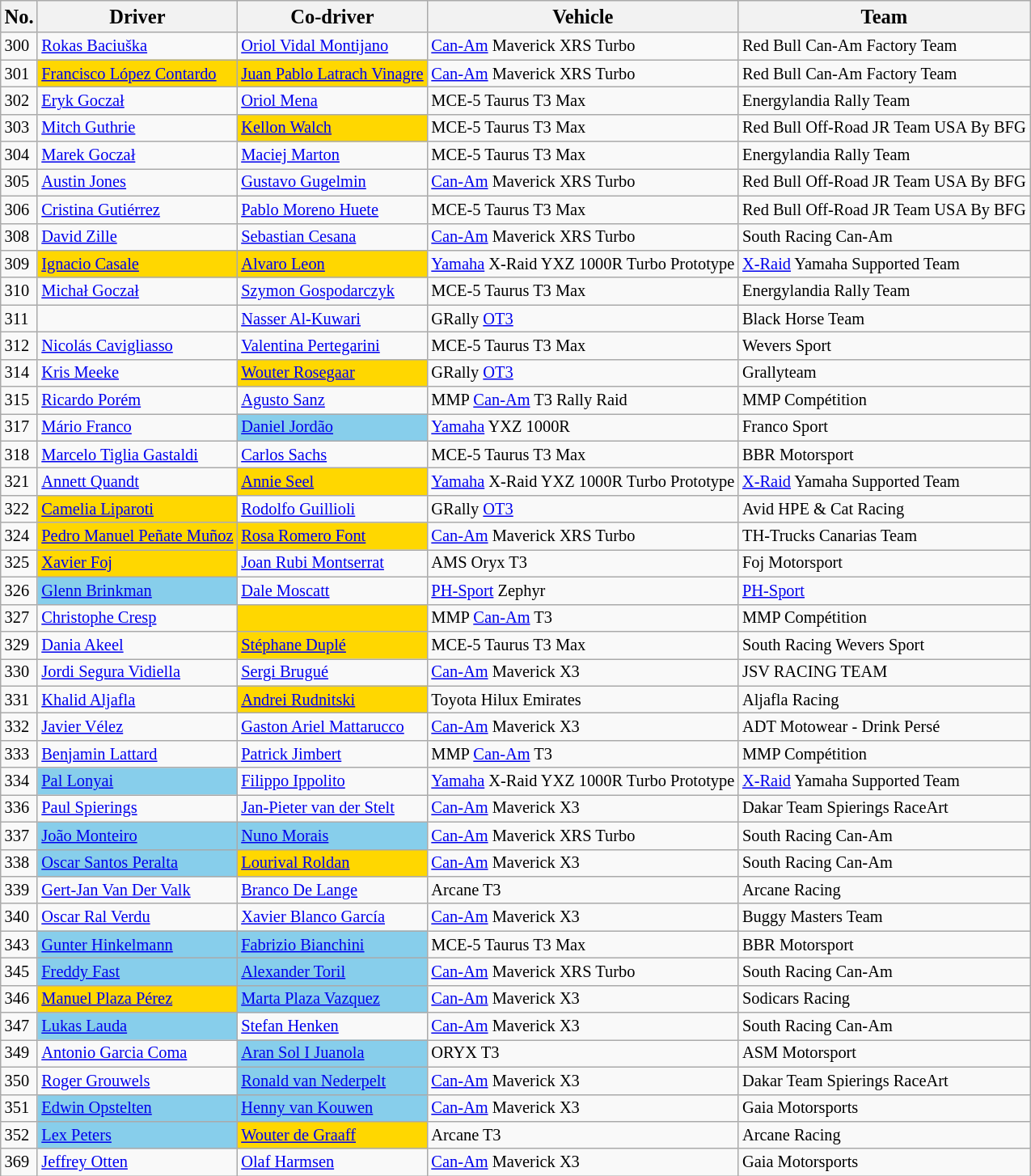<table class="wikitable sortable" style="font-size:85%;">
<tr>
<th><big>No.</big></th>
<th><big>Driver</big></th>
<th><big>Co-driver</big></th>
<th><big>Vehicle</big></th>
<th><big>Team</big></th>
</tr>
<tr>
<td>300</td>
<td> <a href='#'>Rokas Baciuška</a></td>
<td> <a href='#'>Oriol Vidal Montijano</a></td>
<td><a href='#'>Can-Am</a> Maverick XRS Turbo</td>
<td>Red Bull Can-Am Factory Team</td>
</tr>
<tr>
<td>301</td>
<td style="background:gold;"> <a href='#'>Francisco López Contardo</a></td>
<td style="background:gold;"> <a href='#'>Juan Pablo Latrach Vinagre</a></td>
<td><a href='#'>Can-Am</a> Maverick XRS Turbo</td>
<td>Red Bull Can-Am Factory Team</td>
</tr>
<tr>
<td>302</td>
<td> <a href='#'>Eryk Goczał</a></td>
<td> <a href='#'>Oriol Mena</a></td>
<td>MCE-5 Taurus T3 Max</td>
<td>Energylandia Rally Team</td>
</tr>
<tr>
<td>303</td>
<td> <a href='#'>Mitch Guthrie</a></td>
<td style="background:gold;"> <a href='#'>Kellon Walch</a></td>
<td>MCE-5 Taurus T3 Max</td>
<td>Red Bull Off-Road JR Team USA By BFG</td>
</tr>
<tr>
<td>304</td>
<td> <a href='#'>Marek Goczał</a></td>
<td> <a href='#'>Maciej Marton</a></td>
<td>MCE-5 Taurus T3 Max</td>
<td>Energylandia Rally Team</td>
</tr>
<tr>
<td>305</td>
<td> <a href='#'>Austin Jones</a></td>
<td> <a href='#'>Gustavo Gugelmin</a></td>
<td><a href='#'>Can-Am</a> Maverick XRS Turbo</td>
<td>Red Bull Off-Road JR Team USA By BFG</td>
</tr>
<tr>
<td>306</td>
<td> <a href='#'>Cristina Gutiérrez</a></td>
<td> <a href='#'>Pablo Moreno Huete</a></td>
<td>MCE-5 Taurus T3 Max</td>
<td>Red Bull Off-Road JR Team USA By BFG</td>
</tr>
<tr>
<td>308</td>
<td> <a href='#'>David Zille</a></td>
<td> <a href='#'>Sebastian Cesana</a></td>
<td><a href='#'>Can-Am</a> Maverick XRS Turbo</td>
<td>South Racing Can-Am</td>
</tr>
<tr>
<td>309</td>
<td style="background:gold;"> <a href='#'>Ignacio Casale</a></td>
<td style="background:gold;"> <a href='#'>Alvaro Leon</a></td>
<td><a href='#'>Yamaha</a> X-Raid YXZ 1000R Turbo Prototype</td>
<td><a href='#'>X-Raid</a> Yamaha Supported Team</td>
</tr>
<tr>
<td>310</td>
<td> <a href='#'>Michał Goczał</a></td>
<td> <a href='#'>Szymon Gospodarczyk</a></td>
<td>MCE-5 Taurus T3 Max</td>
<td>Energylandia Rally Team</td>
</tr>
<tr>
<td>311</td>
<td> </td>
<td> <a href='#'>Nasser Al-Kuwari</a></td>
<td>GRally <a href='#'>OT3</a></td>
<td>Black Horse Team</td>
</tr>
<tr>
<td>312</td>
<td> <a href='#'>Nicolás Cavigliasso</a></td>
<td> <a href='#'>Valentina Pertegarini</a></td>
<td>MCE-5 Taurus T3 Max</td>
<td>Wevers Sport</td>
</tr>
<tr>
<td>314</td>
<td> <a href='#'>Kris Meeke</a></td>
<td style="background:gold;"> <a href='#'>Wouter Rosegaar</a></td>
<td>GRally <a href='#'>OT3</a></td>
<td>Grallyteam</td>
</tr>
<tr>
<td>315</td>
<td> <a href='#'>Ricardo Porém</a></td>
<td> <a href='#'>Agusto Sanz</a></td>
<td>MMP <a href='#'>Can-Am</a> T3 Rally Raid</td>
<td>MMP Compétition</td>
</tr>
<tr>
<td>317</td>
<td> <a href='#'>Mário Franco</a></td>
<td style="background:skyblue;"> <a href='#'>Daniel Jordão</a></td>
<td><a href='#'>Yamaha</a> YXZ 1000R</td>
<td>Franco Sport</td>
</tr>
<tr>
<td>318</td>
<td> <a href='#'>Marcelo Tiglia Gastaldi</a></td>
<td> <a href='#'>Carlos Sachs</a></td>
<td>MCE-5 Taurus T3 Max</td>
<td>BBR Motorsport</td>
</tr>
<tr>
<td>321</td>
<td> <a href='#'>Annett Quandt</a></td>
<td style="background:gold;"> <a href='#'>Annie Seel</a></td>
<td><a href='#'>Yamaha</a> X-Raid YXZ 1000R Turbo Prototype</td>
<td><a href='#'>X-Raid</a> Yamaha Supported Team</td>
</tr>
<tr>
<td>322</td>
<td style="background:gold;"> <a href='#'>Camelia Liparoti</a></td>
<td> <a href='#'>Rodolfo Guillioli</a></td>
<td>GRally <a href='#'>OT3</a></td>
<td>Avid HPE & Cat Racing</td>
</tr>
<tr>
<td>324</td>
<td style="background:gold;"> <a href='#'>Pedro Manuel Peñate Muñoz</a></td>
<td style="background:gold;"> <a href='#'>Rosa Romero Font</a></td>
<td><a href='#'>Can-Am</a> Maverick XRS Turbo</td>
<td>TH-Trucks Canarias Team</td>
</tr>
<tr>
<td>325</td>
<td style="background:gold;"> <a href='#'>Xavier Foj</a></td>
<td> <a href='#'>Joan Rubi Montserrat</a></td>
<td>AMS Oryx T3</td>
<td>Foj Motorsport</td>
</tr>
<tr>
<td>326</td>
<td style="background:skyblue;"> <a href='#'>Glenn Brinkman</a></td>
<td> <a href='#'>Dale Moscatt</a></td>
<td><a href='#'>PH-Sport</a> Zephyr</td>
<td><a href='#'>PH-Sport</a></td>
</tr>
<tr>
<td>327</td>
<td> <a href='#'>Christophe Cresp</a></td>
<td style="background:gold;"> </td>
<td>MMP <a href='#'>Can-Am</a> T3</td>
<td>MMP Compétition</td>
</tr>
<tr>
<td>329</td>
<td> <a href='#'>Dania Akeel</a></td>
<td style="background:gold;"> <a href='#'>Stéphane Duplé</a></td>
<td>MCE-5 Taurus T3 Max</td>
<td>South Racing Wevers Sport</td>
</tr>
<tr>
<td>330</td>
<td> <a href='#'>Jordi Segura Vidiella</a></td>
<td> <a href='#'>Sergi Brugué</a></td>
<td><a href='#'>Can-Am</a> Maverick X3</td>
<td>JSV RACING TEAM</td>
</tr>
<tr>
<td>331</td>
<td> <a href='#'>Khalid Aljafla</a></td>
<td style="background:gold;"> <a href='#'>Andrei Rudnitski</a></td>
<td>Toyota Hilux Emirates</td>
<td>Aljafla Racing</td>
</tr>
<tr>
<td>332</td>
<td> <a href='#'>Javier Vélez</a></td>
<td> <a href='#'>Gaston Ariel Mattarucco</a></td>
<td><a href='#'>Can-Am</a> Maverick X3</td>
<td>ADT Motowear - Drink Persé</td>
</tr>
<tr>
<td>333</td>
<td> <a href='#'>Benjamin Lattard</a></td>
<td> <a href='#'>Patrick Jimbert</a></td>
<td>MMP <a href='#'>Can-Am</a> T3</td>
<td>MMP Compétition</td>
</tr>
<tr>
<td>334</td>
<td style="background:skyblue;"> <a href='#'>Pal Lonyai</a></td>
<td> <a href='#'>Filippo Ippolito</a></td>
<td><a href='#'>Yamaha</a> X-Raid YXZ 1000R Turbo Prototype</td>
<td><a href='#'>X-Raid</a> Yamaha Supported Team</td>
</tr>
<tr>
<td>336</td>
<td> <a href='#'>Paul Spierings</a></td>
<td> <a href='#'>Jan-Pieter van der Stelt</a></td>
<td><a href='#'>Can-Am</a> Maverick X3</td>
<td>Dakar Team Spierings RaceArt</td>
</tr>
<tr>
<td>337</td>
<td style="background:skyblue;"> <a href='#'>João Monteiro</a></td>
<td style="background:skyblue;"> <a href='#'>Nuno Morais</a></td>
<td><a href='#'>Can-Am</a> Maverick XRS Turbo</td>
<td>South Racing Can-Am</td>
</tr>
<tr>
<td>338</td>
<td style="background:skyblue;"> <a href='#'>Oscar Santos Peralta</a></td>
<td style="background:gold;"> <a href='#'>Lourival Roldan</a></td>
<td><a href='#'>Can-Am</a> Maverick X3</td>
<td>South Racing Can-Am</td>
</tr>
<tr>
<td>339</td>
<td> <a href='#'>Gert-Jan Van Der Valk</a></td>
<td> <a href='#'>Branco De Lange</a></td>
<td>Arcane T3</td>
<td>Arcane Racing</td>
</tr>
<tr>
<td>340</td>
<td> <a href='#'>Oscar Ral Verdu</a></td>
<td> <a href='#'>Xavier Blanco García</a></td>
<td><a href='#'>Can-Am</a> Maverick X3</td>
<td>Buggy Masters Team</td>
</tr>
<tr>
<td>343</td>
<td style="background:skyblue;"> <a href='#'>Gunter Hinkelmann</a></td>
<td style="background:skyblue;"> <a href='#'>Fabrizio Bianchini</a></td>
<td>MCE-5 Taurus T3 Max</td>
<td>BBR Motorsport</td>
</tr>
<tr>
<td>345</td>
<td style="background:skyblue;"> <a href='#'>Freddy Fast</a></td>
<td style="background:skyblue;"> <a href='#'>Alexander Toril</a></td>
<td><a href='#'>Can-Am</a> Maverick XRS Turbo</td>
<td>South Racing Can-Am</td>
</tr>
<tr>
<td>346</td>
<td style="background:gold;"> <a href='#'>Manuel Plaza Pérez</a></td>
<td style="background:skyblue;"> <a href='#'>Marta Plaza Vazquez</a></td>
<td><a href='#'>Can-Am</a> Maverick X3</td>
<td>Sodicars Racing</td>
</tr>
<tr>
<td>347</td>
<td style="background:skyblue;"> <a href='#'>Lukas Lauda</a></td>
<td> <a href='#'>Stefan Henken</a></td>
<td><a href='#'>Can-Am</a> Maverick X3</td>
<td>South Racing Can-Am</td>
</tr>
<tr>
<td>349</td>
<td> <a href='#'>Antonio Garcia Coma</a></td>
<td style="background:skyblue;"> <a href='#'>Aran Sol I Juanola</a></td>
<td>ORYX T3</td>
<td>ASM Motorsport</td>
</tr>
<tr>
<td>350</td>
<td> <a href='#'>Roger Grouwels</a></td>
<td style="background:skyblue;"> <a href='#'>Ronald van Nederpelt</a></td>
<td><a href='#'>Can-Am</a> Maverick X3</td>
<td>Dakar Team Spierings RaceArt</td>
</tr>
<tr>
<td>351</td>
<td style="background:skyblue;"> <a href='#'>Edwin Opstelten</a></td>
<td style="background:skyblue;"> <a href='#'>Henny van Kouwen</a></td>
<td><a href='#'>Can-Am</a> Maverick X3</td>
<td>Gaia Motorsports</td>
</tr>
<tr>
<td>352</td>
<td style="background:skyblue;"> <a href='#'>Lex Peters</a></td>
<td style="background:gold;"> <a href='#'>Wouter de Graaff</a></td>
<td>Arcane T3</td>
<td>Arcane Racing</td>
</tr>
<tr>
<td>369</td>
<td> <a href='#'>Jeffrey Otten</a></td>
<td> <a href='#'>Olaf Harmsen</a></td>
<td><a href='#'>Can-Am</a> Maverick X3</td>
<td>Gaia Motorsports</td>
</tr>
</table>
